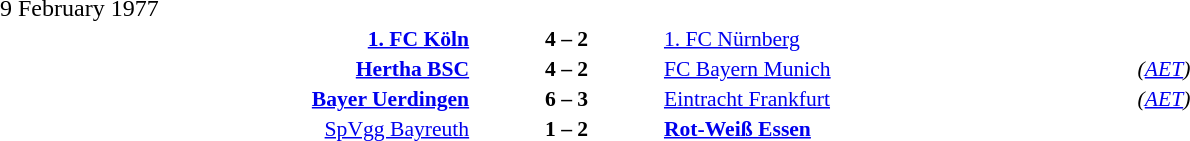<table width=100% cellspacing=1>
<tr>
<th width=25%></th>
<th width=10%></th>
<th width=25%></th>
<th></th>
</tr>
<tr>
<td>9 February 1977</td>
</tr>
<tr style=font-size:90%>
<td align=right><strong><a href='#'>1. FC Köln</a></strong></td>
<td align=center><strong>4 – 2</strong></td>
<td><a href='#'>1. FC Nürnberg</a></td>
</tr>
<tr style=font-size:90%>
<td align=right><strong><a href='#'>Hertha BSC</a></strong></td>
<td align=center><strong>4 – 2</strong></td>
<td><a href='#'>FC Bayern Munich</a></td>
<td><em>(<a href='#'>AET</a>)</em></td>
</tr>
<tr style=font-size:90%>
<td align=right><strong><a href='#'>Bayer Uerdingen</a></strong></td>
<td align=center><strong>6 – 3</strong></td>
<td><a href='#'>Eintracht Frankfurt</a></td>
<td><em>(<a href='#'>AET</a>)</em></td>
</tr>
<tr style=font-size:90%>
<td align=right><a href='#'>SpVgg Bayreuth</a></td>
<td align=center><strong>1 – 2</strong></td>
<td><strong><a href='#'>Rot-Weiß Essen</a></strong></td>
</tr>
</table>
